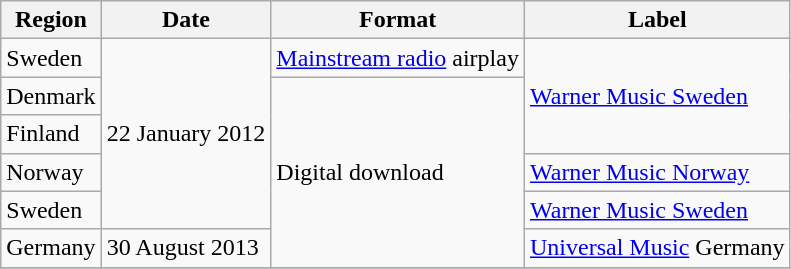<table class="wikitable">
<tr>
<th scope="col">Region</th>
<th scope="col">Date</th>
<th scope="col">Format</th>
<th scope="col">Label</th>
</tr>
<tr>
<td>Sweden</td>
<td rowspan="5">22 January 2012</td>
<td><a href='#'>Mainstream radio</a> airplay</td>
<td rowspan="3"><a href='#'>Warner Music Sweden</a></td>
</tr>
<tr>
<td>Denmark</td>
<td rowspan="5">Digital download</td>
</tr>
<tr>
<td>Finland</td>
</tr>
<tr>
<td>Norway</td>
<td><a href='#'>Warner Music Norway</a></td>
</tr>
<tr>
<td>Sweden</td>
<td><a href='#'>Warner Music Sweden</a></td>
</tr>
<tr>
<td>Germany</td>
<td>30 August 2013</td>
<td><a href='#'>Universal Music</a> Germany</td>
</tr>
<tr>
</tr>
</table>
